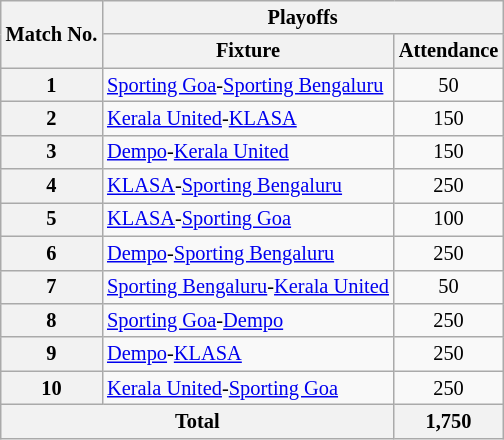<table class="wikitable" style="text-align: left; font-size:85%">
<tr>
<th rowspan="2">Match No.</th>
<th colspan="2">Playoffs</th>
</tr>
<tr>
<th>Fixture</th>
<th>Attendance</th>
</tr>
<tr>
<th>1</th>
<td align="left"><a href='#'>Sporting Goa</a>-<a href='#'>Sporting Bengaluru</a></td>
<td align="center">50</td>
</tr>
<tr>
<th>2</th>
<td align="left"><a href='#'>Kerala United</a>-<a href='#'>KLASA</a></td>
<td align="center">150</td>
</tr>
<tr>
<th>3</th>
<td align="left"><a href='#'>Dempo</a>-<a href='#'>Kerala United</a></td>
<td align="center">150</td>
</tr>
<tr>
<th>4</th>
<td align="left"><a href='#'>KLASA</a>-<a href='#'>Sporting Bengaluru</a></td>
<td align="center">250</td>
</tr>
<tr>
<th>5</th>
<td align="left"><a href='#'>KLASA</a>-<a href='#'>Sporting Goa</a></td>
<td align="center">100</td>
</tr>
<tr>
<th>6</th>
<td align="left"><a href='#'>Dempo</a>-<a href='#'>Sporting Bengaluru</a></td>
<td align="center">250</td>
</tr>
<tr>
<th>7</th>
<td align="left"><a href='#'>Sporting Bengaluru</a>-<a href='#'>Kerala United</a></td>
<td align="center">50</td>
</tr>
<tr>
<th>8</th>
<td align="left"><a href='#'>Sporting Goa</a>-<a href='#'>Dempo</a></td>
<td align="center">250</td>
</tr>
<tr>
<th>9</th>
<td align="left"><a href='#'>Dempo</a>-<a href='#'>KLASA</a></td>
<td align="center">250</td>
</tr>
<tr>
<th>10</th>
<td align="left"><a href='#'>Kerala United</a>-<a href='#'>Sporting Goa</a></td>
<td align="center">250</td>
</tr>
<tr>
<th colspan="2">Total</th>
<th align="center">1,750</th>
</tr>
</table>
